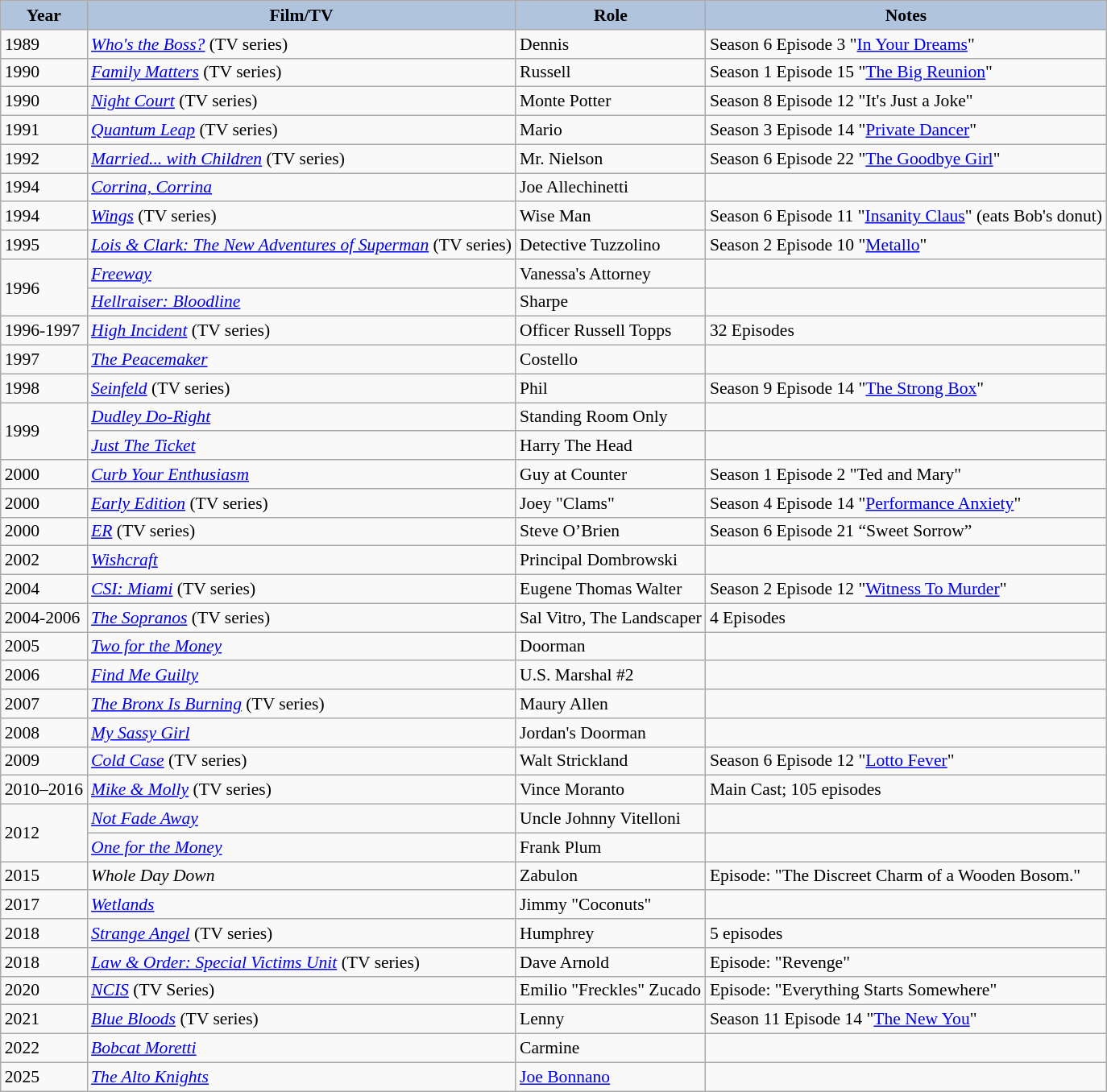<table class="wikitable sortable" style="font-size:90%;" ;>
<tr style="text-align:center;">
<th style="background:#B0C4DE;">Year</th>
<th style="background:#B0C4DE;">Film/TV</th>
<th style="background:#B0C4DE;">Role</th>
<th style="background:#B0C4DE;">Notes</th>
</tr>
<tr>
<td>1989</td>
<td><em><a href='#'>Who's the Boss?</a></em> (TV series)</td>
<td>Dennis</td>
<td>Season 6 Episode 3 "<a href='#'>In Your Dreams</a>"</td>
</tr>
<tr>
<td>1990</td>
<td><em><a href='#'>Family Matters</a></em> (TV series)</td>
<td>Russell</td>
<td>Season 1 Episode 15 "<a href='#'>The Big Reunion</a>"</td>
</tr>
<tr>
<td>1990</td>
<td><em><a href='#'>Night Court</a></em> (TV series)</td>
<td>Monte Potter</td>
<td>Season 8 Episode 12 "It's Just a Joke"</td>
</tr>
<tr>
<td>1991</td>
<td><em><a href='#'>Quantum Leap</a></em> (TV series)</td>
<td>Mario</td>
<td>Season 3 Episode 14 "<a href='#'>Private Dancer</a>"</td>
</tr>
<tr>
<td>1992</td>
<td><em><a href='#'>Married... with Children</a></em> (TV series)</td>
<td>Mr. Nielson</td>
<td>Season 6 Episode 22 "<a href='#'>The Goodbye Girl</a>"</td>
</tr>
<tr>
<td>1994</td>
<td><em><a href='#'>Corrina, Corrina</a></em></td>
<td>Joe Allechinetti</td>
<td></td>
</tr>
<tr>
<td>1994</td>
<td><em><a href='#'>Wings</a></em> (TV series)</td>
<td>Wise Man</td>
<td>Season 6 Episode 11 "<a href='#'>Insanity Claus</a>" (eats Bob's donut)</td>
</tr>
<tr>
<td>1995</td>
<td><em><a href='#'>Lois & Clark: The New Adventures of Superman</a></em> (TV series)</td>
<td>Detective Tuzzolino</td>
<td>Season 2 Episode 10 "<a href='#'>Metallo</a>"</td>
</tr>
<tr>
<td rowspan=2>1996</td>
<td><em><a href='#'>Freeway</a></em></td>
<td>Vanessa's Attorney</td>
<td></td>
</tr>
<tr>
<td><em><a href='#'>Hellraiser: Bloodline</a></em></td>
<td>Sharpe</td>
<td></td>
</tr>
<tr>
<td>1996-1997</td>
<td><em><a href='#'>High Incident</a></em> (TV series)</td>
<td>Officer Russell Topps</td>
<td>32 Episodes</td>
</tr>
<tr>
<td>1997</td>
<td><em><a href='#'>The Peacemaker</a></em></td>
<td>Costello</td>
<td></td>
</tr>
<tr>
<td>1998</td>
<td><em><a href='#'>Seinfeld</a></em> (TV series)</td>
<td>Phil</td>
<td>Season 9 Episode 14 "<a href='#'>The Strong Box</a>"</td>
</tr>
<tr>
<td rowspan=2>1999</td>
<td><em><a href='#'>Dudley Do-Right</a></em></td>
<td>Standing Room Only</td>
<td></td>
</tr>
<tr>
<td><em><a href='#'>Just The Ticket</a></em></td>
<td>Harry The Head</td>
<td></td>
</tr>
<tr>
<td>2000</td>
<td><em><a href='#'>Curb Your Enthusiasm</a></em></td>
<td>Guy at Counter</td>
<td>Season 1 Episode 2 "Ted and Mary"</td>
</tr>
<tr>
<td>2000</td>
<td><em><a href='#'>Early Edition</a></em> (TV series)</td>
<td>Joey "Clams"</td>
<td>Season 4 Episode 14 "<a href='#'>Performance Anxiety</a>"</td>
</tr>
<tr>
<td>2000</td>
<td><em><a href='#'>ER</a></em> (TV series)</td>
<td>Steve O’Brien</td>
<td>Season 6 Episode 21 “Sweet Sorrow”</td>
</tr>
<tr>
<td>2002</td>
<td><em><a href='#'>Wishcraft</a></em></td>
<td>Principal Dombrowski</td>
<td></td>
</tr>
<tr>
<td>2004</td>
<td><em><a href='#'>CSI: Miami</a></em> (TV series)</td>
<td>Eugene Thomas Walter</td>
<td>Season 2 Episode 12 "<a href='#'>Witness To Murder</a>"</td>
</tr>
<tr>
<td>2004-2006</td>
<td><em><a href='#'>The Sopranos</a></em> (TV series)</td>
<td>Sal Vitro, The Landscaper</td>
<td>4 Episodes</td>
</tr>
<tr>
<td>2005</td>
<td><em><a href='#'>Two for the Money</a></em></td>
<td>Doorman</td>
<td></td>
</tr>
<tr>
<td>2006</td>
<td><em><a href='#'>Find Me Guilty</a></em></td>
<td>U.S. Marshal #2</td>
<td></td>
</tr>
<tr>
<td>2007</td>
<td><em><a href='#'>The Bronx Is Burning</a></em> (TV series)</td>
<td>Maury Allen</td>
<td></td>
</tr>
<tr>
<td>2008</td>
<td><em><a href='#'>My Sassy Girl</a></em></td>
<td>Jordan's Doorman</td>
<td></td>
</tr>
<tr>
<td>2009</td>
<td><em><a href='#'>Cold Case</a></em> (TV series)</td>
<td>Walt Strickland</td>
<td>Season 6 Episode 12 "<a href='#'>Lotto Fever</a>"</td>
</tr>
<tr>
<td>2010–2016</td>
<td><em><a href='#'>Mike & Molly</a></em> (TV series)</td>
<td>Vince Moranto</td>
<td>Main Cast; 105 episodes</td>
</tr>
<tr>
<td rowspan=2>2012</td>
<td><em><a href='#'>Not Fade Away</a></em></td>
<td>Uncle Johnny Vitelloni</td>
<td></td>
</tr>
<tr>
<td><em><a href='#'>One for the Money</a></em></td>
<td>Frank Plum</td>
<td></td>
</tr>
<tr>
<td>2015</td>
<td><em>Whole Day Down</em></td>
<td>Zabulon</td>
<td>Episode: "The Discreet Charm of a Wooden Bosom."</td>
</tr>
<tr>
<td>2017</td>
<td><em><a href='#'>Wetlands</a></em></td>
<td>Jimmy "Coconuts"</td>
<td></td>
</tr>
<tr>
<td>2018</td>
<td><em><a href='#'>Strange Angel</a></em> (TV series)</td>
<td>Humphrey</td>
<td>5 episodes</td>
</tr>
<tr>
<td>2018</td>
<td><em><a href='#'>Law & Order: Special Victims Unit</a></em> (TV series)</td>
<td>Dave Arnold</td>
<td>Episode: "Revenge"</td>
</tr>
<tr>
<td>2020</td>
<td><em><a href='#'>NCIS</a></em> (TV Series)</td>
<td>Emilio "Freckles" Zucado</td>
<td>Episode: "Everything Starts Somewhere"</td>
</tr>
<tr>
<td>2021</td>
<td><em><a href='#'>Blue Bloods</a></em> (TV series)</td>
<td>Lenny</td>
<td>Season 11 Episode 14 "<a href='#'>The New You</a>"</td>
</tr>
<tr>
<td>2022</td>
<td><em><a href='#'>Bobcat Moretti</a></em></td>
<td>Carmine</td>
<td></td>
</tr>
<tr>
<td>2025</td>
<td><em><a href='#'>The Alto Knights</a></em></td>
<td><a href='#'>Joe Bonnano</a></td>
<td></td>
</tr>
</table>
